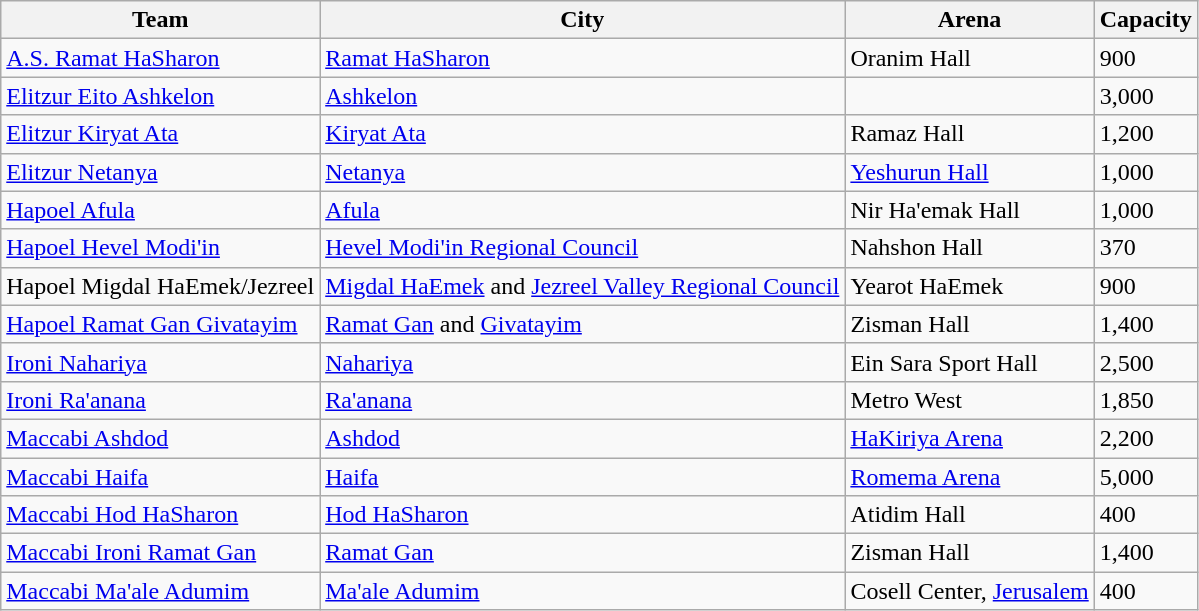<table class="wikitable sortable" border="1">
<tr>
<th>Team</th>
<th>City</th>
<th>Arena</th>
<th>Capacity</th>
</tr>
<tr>
<td><a href='#'>A.S. Ramat HaSharon</a></td>
<td><a href='#'>Ramat HaSharon</a></td>
<td>Oranim Hall</td>
<td>900</td>
</tr>
<tr>
<td><a href='#'>Elitzur Eito Ashkelon</a></td>
<td><a href='#'>Ashkelon</a></td>
<td></td>
<td>3,000</td>
</tr>
<tr>
<td><a href='#'>Elitzur Kiryat Ata</a></td>
<td><a href='#'>Kiryat Ata</a></td>
<td>Ramaz Hall</td>
<td>1,200</td>
</tr>
<tr>
<td><a href='#'>Elitzur Netanya</a></td>
<td><a href='#'>Netanya</a></td>
<td><a href='#'>Yeshurun Hall</a></td>
<td>1,000</td>
</tr>
<tr>
<td><a href='#'>Hapoel Afula</a></td>
<td><a href='#'>Afula</a></td>
<td>Nir Ha'emak Hall</td>
<td>1,000</td>
</tr>
<tr>
<td><a href='#'>Hapoel Hevel Modi'in</a></td>
<td><a href='#'>Hevel Modi'in Regional Council</a></td>
<td>Nahshon Hall</td>
<td>370</td>
</tr>
<tr>
<td>Hapoel Migdal HaEmek/Jezreel</td>
<td><a href='#'>Migdal HaEmek</a> and <a href='#'>Jezreel Valley Regional Council</a></td>
<td>Yearot HaEmek</td>
<td>900</td>
</tr>
<tr>
<td><a href='#'>Hapoel Ramat Gan Givatayim</a></td>
<td><a href='#'>Ramat Gan</a> and <a href='#'>Givatayim</a></td>
<td>Zisman Hall</td>
<td>1,400</td>
</tr>
<tr>
<td><a href='#'>Ironi Nahariya</a></td>
<td><a href='#'>Nahariya</a></td>
<td>Ein Sara Sport Hall</td>
<td>2,500</td>
</tr>
<tr>
<td><a href='#'>Ironi Ra'anana</a></td>
<td><a href='#'>Ra'anana</a></td>
<td>Metro West</td>
<td>1,850</td>
</tr>
<tr>
<td><a href='#'>Maccabi Ashdod</a></td>
<td><a href='#'>Ashdod</a></td>
<td><a href='#'>HaKiriya Arena</a></td>
<td>2,200</td>
</tr>
<tr>
<td><a href='#'>Maccabi Haifa</a></td>
<td><a href='#'>Haifa</a></td>
<td><a href='#'>Romema Arena</a></td>
<td>5,000</td>
</tr>
<tr>
<td><a href='#'>Maccabi Hod HaSharon</a></td>
<td><a href='#'>Hod HaSharon</a></td>
<td>Atidim Hall</td>
<td>400</td>
</tr>
<tr>
<td><a href='#'>Maccabi Ironi Ramat Gan</a></td>
<td><a href='#'>Ramat Gan</a></td>
<td>Zisman Hall</td>
<td>1,400</td>
</tr>
<tr>
<td><a href='#'>Maccabi Ma'ale Adumim</a></td>
<td><a href='#'>Ma'ale Adumim</a></td>
<td>Cosell Center, <a href='#'>Jerusalem</a></td>
<td>400</td>
</tr>
</table>
